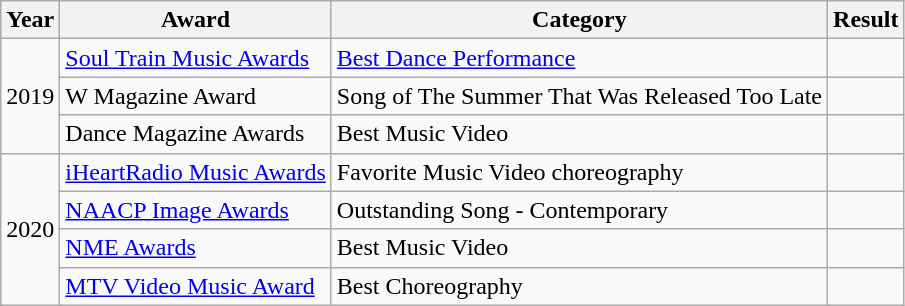<table class="wikitable">
<tr>
<th scope="col">Year</th>
<th scope="col">Award</th>
<th>Category</th>
<th scope="col">Result</th>
</tr>
<tr>
<td rowspan="3">2019</td>
<td><a href='#'>Soul Train Music Awards</a></td>
<td><a href='#'>Best Dance Performance</a></td>
<td></td>
</tr>
<tr>
<td>W Magazine Award</td>
<td>Song of The Summer That Was Released Too Late</td>
<td></td>
</tr>
<tr>
<td>Dance Magazine Awards</td>
<td>Best Music Video</td>
<td></td>
</tr>
<tr>
<td rowspan="4">2020</td>
<td><a href='#'>iHeartRadio Music Awards</a></td>
<td>Favorite Music Video choreography</td>
<td></td>
</tr>
<tr>
<td><a href='#'>NAACP Image Awards</a></td>
<td>Outstanding Song - Contemporary</td>
<td></td>
</tr>
<tr>
<td><a href='#'>NME Awards</a></td>
<td>Best Music Video</td>
<td></td>
</tr>
<tr>
<td><a href='#'>MTV Video Music Award</a></td>
<td>Best Choreography</td>
<td></td>
</tr>
</table>
